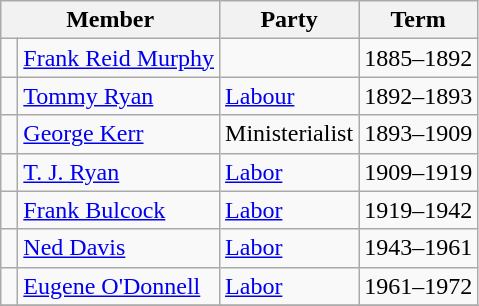<table class="wikitable">
<tr>
<th colspan="2">Member</th>
<th>Party</th>
<th>Term</th>
</tr>
<tr>
<td> </td>
<td><a href='#'>Frank Reid Murphy</a></td>
<td></td>
<td>1885–1892</td>
</tr>
<tr>
<td> </td>
<td><a href='#'>Tommy Ryan</a></td>
<td><a href='#'>Labour</a></td>
<td>1892–1893</td>
</tr>
<tr>
<td> </td>
<td><a href='#'>George Kerr</a></td>
<td>Ministerialist</td>
<td>1893–1909</td>
</tr>
<tr>
<td> </td>
<td><a href='#'>T. J. Ryan</a></td>
<td><a href='#'>Labor</a></td>
<td>1909–1919</td>
</tr>
<tr>
<td> </td>
<td><a href='#'>Frank Bulcock</a></td>
<td><a href='#'>Labor</a></td>
<td>1919–1942</td>
</tr>
<tr>
<td> </td>
<td><a href='#'>Ned Davis</a></td>
<td><a href='#'>Labor</a></td>
<td>1943–1961</td>
</tr>
<tr>
<td> </td>
<td><a href='#'>Eugene O'Donnell</a></td>
<td><a href='#'>Labor</a></td>
<td>1961–1972</td>
</tr>
<tr>
</tr>
</table>
